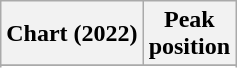<table class="wikitable sortable plainrowheaders" style="text-align:center">
<tr>
<th scope="col">Chart (2022)</th>
<th scope="col">Peak<br>position</th>
</tr>
<tr>
</tr>
<tr>
</tr>
</table>
